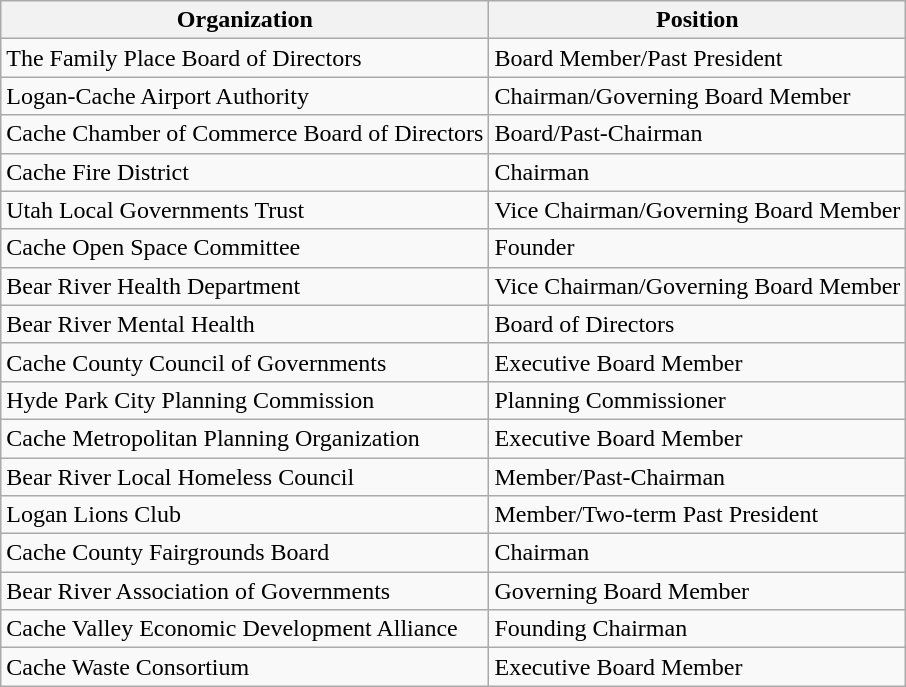<table class="wikitable">
<tr>
<th>Organization</th>
<th>Position</th>
</tr>
<tr>
<td>The Family Place Board of Directors</td>
<td>Board Member/Past President</td>
</tr>
<tr>
<td>Logan-Cache Airport Authority</td>
<td>Chairman/Governing Board Member</td>
</tr>
<tr>
<td>Cache Chamber of Commerce Board of Directors</td>
<td>Board/Past-Chairman</td>
</tr>
<tr>
<td>Cache Fire District</td>
<td>Chairman</td>
</tr>
<tr>
<td>Utah Local Governments Trust</td>
<td>Vice Chairman/Governing Board Member</td>
</tr>
<tr>
<td>Cache Open Space Committee</td>
<td>Founder</td>
</tr>
<tr>
<td>Bear River Health Department</td>
<td>Vice Chairman/Governing Board Member</td>
</tr>
<tr>
<td>Bear River Mental Health</td>
<td>Board of Directors</td>
</tr>
<tr>
<td>Cache County Council of Governments</td>
<td>Executive Board Member</td>
</tr>
<tr>
<td>Hyde Park City Planning Commission</td>
<td>Planning Commissioner</td>
</tr>
<tr>
<td>Cache Metropolitan Planning Organization</td>
<td>Executive Board Member</td>
</tr>
<tr>
<td>Bear River Local Homeless Council</td>
<td>Member/Past-Chairman</td>
</tr>
<tr>
<td>Logan Lions Club</td>
<td>Member/Two-term Past President</td>
</tr>
<tr>
<td>Cache County Fairgrounds Board</td>
<td>Chairman</td>
</tr>
<tr>
<td>Bear River Association of Governments</td>
<td>Governing Board Member</td>
</tr>
<tr>
<td>Cache Valley Economic Development Alliance</td>
<td>Founding Chairman</td>
</tr>
<tr>
<td>Cache Waste Consortium</td>
<td>Executive Board Member</td>
</tr>
</table>
